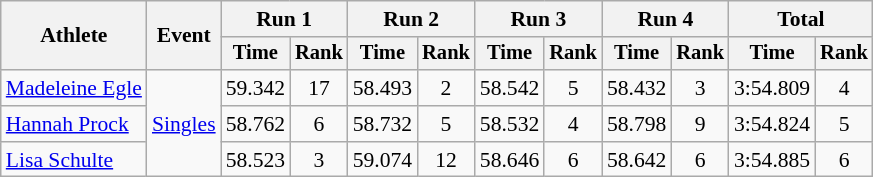<table class="wikitable" style="font-size:90%">
<tr>
<th rowspan="2">Athlete</th>
<th rowspan="2">Event</th>
<th colspan="2">Run 1</th>
<th colspan="2">Run 2</th>
<th colspan="2">Run 3</th>
<th colspan="2">Run 4</th>
<th colspan="2">Total</th>
</tr>
<tr style="font-size:95%">
<th>Time</th>
<th>Rank</th>
<th>Time</th>
<th>Rank</th>
<th>Time</th>
<th>Rank</th>
<th>Time</th>
<th>Rank</th>
<th>Time</th>
<th>Rank</th>
</tr>
<tr align=center>
<td align=left><a href='#'>Madeleine Egle</a></td>
<td align=left rowspan=3><a href='#'>Singles</a></td>
<td>59.342</td>
<td>17</td>
<td>58.493</td>
<td>2</td>
<td>58.542</td>
<td>5</td>
<td>58.432</td>
<td>3</td>
<td>3:54.809</td>
<td>4</td>
</tr>
<tr align=center>
<td align=left><a href='#'>Hannah Prock</a></td>
<td>58.762</td>
<td>6</td>
<td>58.732</td>
<td>5</td>
<td>58.532</td>
<td>4</td>
<td>58.798</td>
<td>9</td>
<td>3:54.824</td>
<td>5</td>
</tr>
<tr align=center>
<td align=left><a href='#'>Lisa Schulte</a></td>
<td>58.523</td>
<td>3</td>
<td>59.074</td>
<td>12</td>
<td>58.646</td>
<td>6</td>
<td>58.642</td>
<td>6</td>
<td>3:54.885</td>
<td>6</td>
</tr>
</table>
